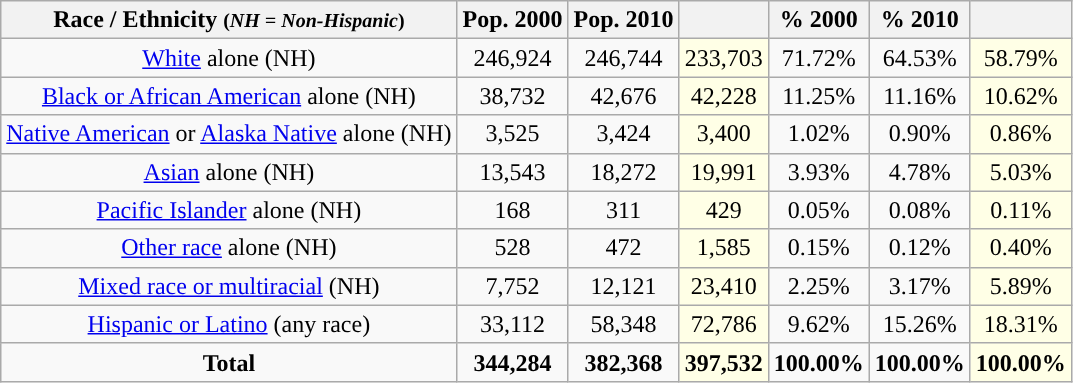<table class="wikitable" style="text-align:center;">
<tr>
<th>Race / Ethnicity <small>(<em>NH = Non-Hispanic</em>)</small></th>
<th>Pop. 2000</th>
<th>Pop. 2010</th>
<th></th>
<th>% 2000</th>
<th>% 2010</th>
<th></th>
</tr>
<tr>
<td><a href='#'>White</a> alone (NH)</td>
<td>246,924</td>
<td>246,744</td>
<td style='background: #ffffe6;'>233,703</td>
<td>71.72%</td>
<td>64.53%</td>
<td style='background: #ffffe6;'>58.79%</td>
</tr>
<tr>
<td><a href='#'>Black or African American</a> alone (NH)</td>
<td>38,732</td>
<td>42,676</td>
<td style='background: #ffffe6;'>42,228</td>
<td>11.25%</td>
<td>11.16%</td>
<td style='background: #ffffe6;'>10.62%</td>
</tr>
<tr>
<td><a href='#'>Native American</a> or <a href='#'>Alaska Native</a> alone (NH)</td>
<td>3,525</td>
<td>3,424</td>
<td style='background: #ffffe6;'>3,400</td>
<td>1.02%</td>
<td>0.90%</td>
<td style='background: #ffffe6;'>0.86%</td>
</tr>
<tr>
<td><a href='#'>Asian</a> alone (NH)</td>
<td>13,543</td>
<td>18,272</td>
<td style='background: #ffffe6;'>19,991</td>
<td>3.93%</td>
<td>4.78%</td>
<td style='background: #ffffe6;'>5.03%</td>
</tr>
<tr>
<td><a href='#'>Pacific Islander</a> alone (NH)</td>
<td>168</td>
<td>311</td>
<td style='background: #ffffe6;'>429</td>
<td>0.05%</td>
<td>0.08%</td>
<td style='background: #ffffe6;'>0.11%</td>
</tr>
<tr>
<td><a href='#'>Other race</a> alone (NH)</td>
<td>528</td>
<td>472</td>
<td style='background: #ffffe6;'>1,585</td>
<td>0.15%</td>
<td>0.12%</td>
<td style='background: #ffffe6;'>0.40%</td>
</tr>
<tr>
<td><a href='#'>Mixed race or multiracial</a> (NH)</td>
<td>7,752</td>
<td>12,121</td>
<td style='background: #ffffe6;'>23,410</td>
<td>2.25%</td>
<td>3.17%</td>
<td style='background: #ffffe6;'>5.89%</td>
</tr>
<tr>
<td><a href='#'>Hispanic or Latino</a> (any race)</td>
<td>33,112</td>
<td>58,348</td>
<td style='background: #ffffe6;'>72,786</td>
<td>9.62%</td>
<td>15.26%</td>
<td style='background: #ffffe6;'>18.31%</td>
</tr>
<tr>
<td><strong>Total</strong></td>
<td><strong>344,284</strong></td>
<td><strong>382,368</strong></td>
<td style='background: #ffffe6;'><strong>397,532</strong></td>
<td><strong>100.00%</strong></td>
<td><strong>100.00%</strong></td>
<td style='background: #ffffe6;'><strong>100.00%</strong></td>
</tr>
</table>
